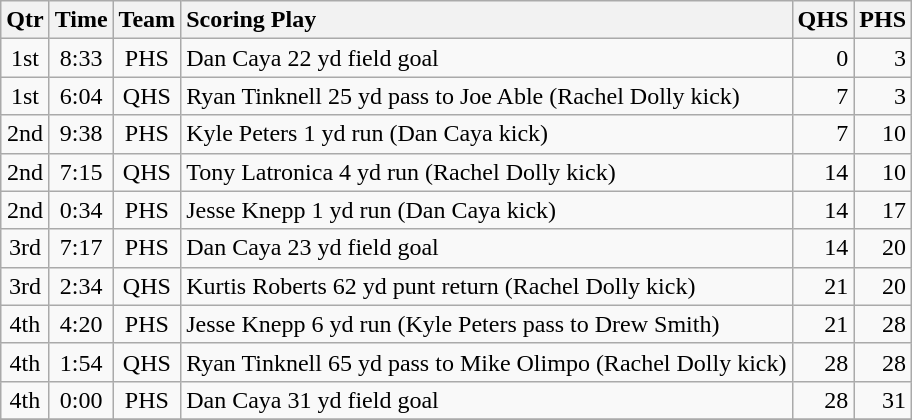<table class="wikitable">
<tr>
<th style="text-align: center;">Qtr</th>
<th style="text-align: center;">Time</th>
<th style="text-align: center;">Team</th>
<th style="text-align: left;">Scoring Play</th>
<th style="text-align: right;">QHS</th>
<th style="text-align: right;">PHS</th>
</tr>
<tr>
<td style="text-align: center;">1st</td>
<td style="text-align: center;">8:33</td>
<td style="text-align: center;">PHS</td>
<td style="text-align: left;">Dan Caya 22 yd field goal</td>
<td style="text-align: right;">0</td>
<td style="text-align: right;">3</td>
</tr>
<tr>
<td style="text-align: center;">1st</td>
<td style="text-align: center;">6:04</td>
<td style="text-align: center;">QHS</td>
<td style="text-align: left;">Ryan Tinknell 25 yd pass to Joe Able (Rachel Dolly kick)</td>
<td style="text-align: right;">7</td>
<td style="text-align: right;">3</td>
</tr>
<tr>
<td style="text-align: center;">2nd</td>
<td style="text-align: center;">9:38</td>
<td style="text-align: center;">PHS</td>
<td style="text-align: left;">Kyle Peters 1 yd run (Dan Caya kick)</td>
<td style="text-align: right;">7</td>
<td style="text-align: right;">10</td>
</tr>
<tr>
<td style="text-align: center;">2nd</td>
<td style="text-align: center;">7:15</td>
<td style="text-align: center;">QHS</td>
<td style="text-align: left;">Tony Latronica 4 yd run (Rachel Dolly kick)</td>
<td style="text-align: right;">14</td>
<td style="text-align: right;">10</td>
</tr>
<tr>
<td style="text-align: center;">2nd</td>
<td style="text-align: center;">0:34</td>
<td style="text-align: center;">PHS</td>
<td style="text-align: left;">Jesse Knepp 1 yd run (Dan Caya kick)</td>
<td style="text-align: right;">14</td>
<td style="text-align: right;">17</td>
</tr>
<tr>
<td style="text-align: center;">3rd</td>
<td style="text-align: center;">7:17</td>
<td style="text-align: center;">PHS</td>
<td style="text-align: left;">Dan Caya 23 yd field goal</td>
<td style="text-align: right;">14</td>
<td style="text-align: right;">20</td>
</tr>
<tr>
<td style="text-align: center;">3rd</td>
<td style="text-align: center;">2:34</td>
<td style="text-align: center;">QHS</td>
<td style="text-align: left;">Kurtis Roberts 62 yd punt return (Rachel Dolly kick)</td>
<td style="text-align: right;">21</td>
<td style="text-align: right;">20</td>
</tr>
<tr>
<td style="text-align: center;">4th</td>
<td style="text-align: center;">4:20</td>
<td style="text-align: center;">PHS</td>
<td style="text-align: left;">Jesse Knepp 6 yd run (Kyle Peters pass to Drew Smith)</td>
<td style="text-align: right;">21</td>
<td style="text-align: right;">28</td>
</tr>
<tr>
<td style="text-align: center;">4th</td>
<td style="text-align: center;">1:54</td>
<td style="text-align: center;">QHS</td>
<td style="text-align: left;">Ryan Tinknell 65 yd pass to Mike Olimpo (Rachel Dolly kick)</td>
<td style="text-align: right;">28</td>
<td style="text-align: right;">28</td>
</tr>
<tr>
<td style="text-align: center;">4th</td>
<td style="text-align: center;">0:00</td>
<td style="text-align: center;">PHS</td>
<td style="text-align: left;">Dan Caya 31 yd field goal</td>
<td style="text-align: right;">28</td>
<td style="text-align: right;">31</td>
</tr>
<tr>
</tr>
</table>
